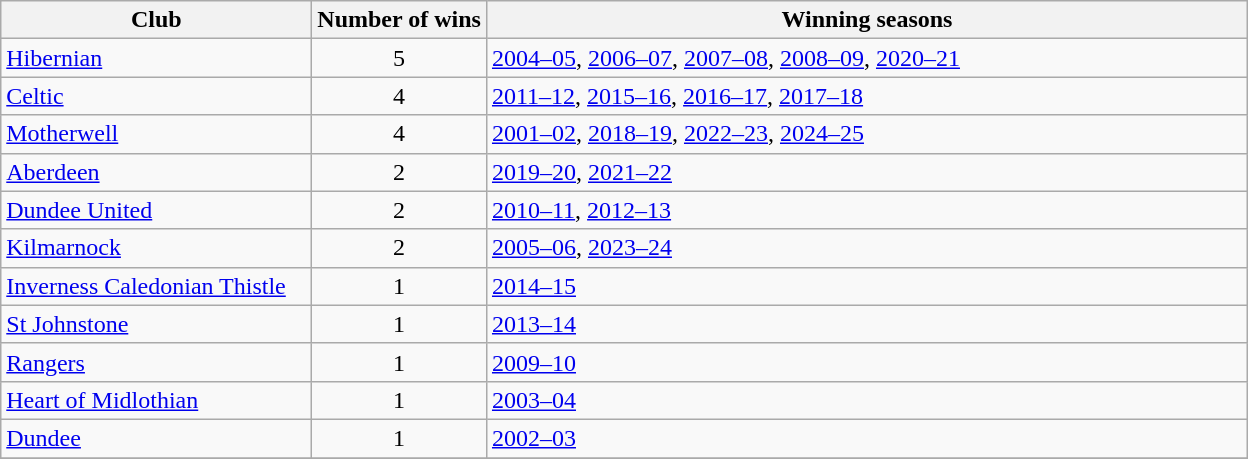<table class="wikitable">
<tr>
<th Width=200>Club</th>
<th>Number of wins</th>
<th>Winning seasons</th>
</tr>
<tr>
<td><a href='#'>Hibernian</a></td>
<td align=center>5</td>
<td width=500><a href='#'>2004–05</a>, <a href='#'>2006–07</a>, <a href='#'>2007–08</a>, <a href='#'>2008–09</a>, <a href='#'>2020–21</a></td>
</tr>
<tr>
<td><a href='#'>Celtic</a></td>
<td align=center>4</td>
<td><a href='#'>2011–12</a>, <a href='#'>2015–16</a>, <a href='#'>2016–17</a>, <a href='#'>2017–18</a></td>
</tr>
<tr>
<td><a href='#'>Motherwell</a></td>
<td align=center>4</td>
<td><a href='#'>2001–02</a>, <a href='#'>2018–19</a>, <a href='#'>2022–23</a>, <a href='#'>2024–25</a></td>
</tr>
<tr>
<td><a href='#'>Aberdeen</a></td>
<td align=center>2</td>
<td><a href='#'>2019–20</a>, <a href='#'>2021–22</a></td>
</tr>
<tr>
<td><a href='#'>Dundee United</a></td>
<td align=center>2</td>
<td><a href='#'>2010–11</a>, <a href='#'>2012–13</a></td>
</tr>
<tr>
<td><a href='#'>Kilmarnock</a></td>
<td align=center>2</td>
<td><a href='#'>2005–06</a>, <a href='#'>2023–24</a></td>
</tr>
<tr>
<td><a href='#'>Inverness Caledonian Thistle</a></td>
<td align=center>1</td>
<td><a href='#'>2014–15</a></td>
</tr>
<tr>
<td><a href='#'>St Johnstone</a></td>
<td align=center>1</td>
<td><a href='#'>2013–14</a></td>
</tr>
<tr>
<td><a href='#'>Rangers</a></td>
<td align=center>1</td>
<td><a href='#'>2009–10</a></td>
</tr>
<tr>
<td><a href='#'>Heart of Midlothian</a></td>
<td align=center>1</td>
<td><a href='#'>2003–04</a></td>
</tr>
<tr>
<td><a href='#'>Dundee</a></td>
<td align=center>1</td>
<td><a href='#'>2002–03</a></td>
</tr>
<tr>
</tr>
</table>
